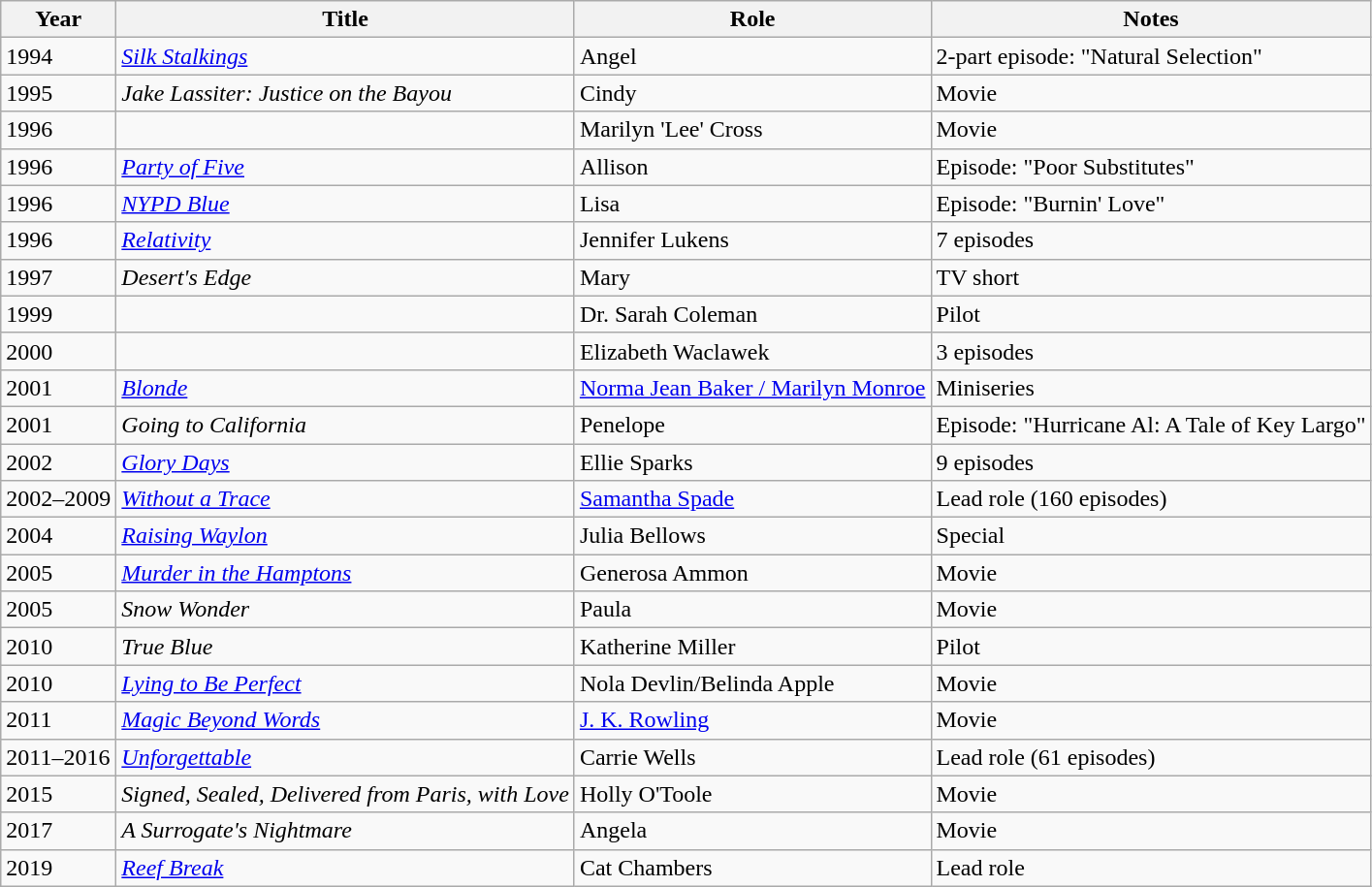<table class="wikitable sortable">
<tr>
<th>Year</th>
<th>Title</th>
<th>Role</th>
<th class="unsortable">Notes</th>
</tr>
<tr>
<td>1994</td>
<td><em><a href='#'>Silk Stalkings</a></em></td>
<td>Angel</td>
<td>2-part episode: "Natural Selection"</td>
</tr>
<tr>
<td>1995</td>
<td><em>Jake Lassiter: Justice on the Bayou</em></td>
<td>Cindy</td>
<td>Movie</td>
</tr>
<tr>
<td>1996</td>
<td><em></em></td>
<td>Marilyn 'Lee' Cross</td>
<td>Movie</td>
</tr>
<tr>
<td>1996</td>
<td><em><a href='#'>Party of Five</a></em></td>
<td>Allison</td>
<td>Episode: "Poor Substitutes"</td>
</tr>
<tr>
<td>1996</td>
<td><em><a href='#'>NYPD Blue</a></em></td>
<td>Lisa</td>
<td>Episode: "Burnin' Love"</td>
</tr>
<tr>
<td>1996</td>
<td><em><a href='#'>Relativity</a></em></td>
<td>Jennifer Lukens</td>
<td>7 episodes</td>
</tr>
<tr>
<td>1997</td>
<td><em>Desert's Edge</em></td>
<td>Mary</td>
<td>TV short</td>
</tr>
<tr>
<td>1999</td>
<td><em></em></td>
<td>Dr. Sarah Coleman</td>
<td>Pilot</td>
</tr>
<tr>
<td>2000</td>
<td><em></em></td>
<td>Elizabeth Waclawek</td>
<td>3 episodes</td>
</tr>
<tr>
<td>2001</td>
<td><em><a href='#'>Blonde</a></em></td>
<td><a href='#'>Norma Jean Baker / Marilyn Monroe</a></td>
<td>Miniseries</td>
</tr>
<tr>
<td>2001</td>
<td><em>Going to California</em></td>
<td>Penelope</td>
<td>Episode: "Hurricane Al: A Tale of Key Largo"</td>
</tr>
<tr>
<td>2002</td>
<td><em><a href='#'>Glory Days</a></em></td>
<td>Ellie Sparks</td>
<td>9 episodes</td>
</tr>
<tr>
<td>2002–2009</td>
<td><em><a href='#'>Without a Trace</a></em></td>
<td><a href='#'>Samantha Spade</a></td>
<td>Lead role (160 episodes)</td>
</tr>
<tr>
<td>2004</td>
<td><em><a href='#'>Raising Waylon</a></em></td>
<td>Julia Bellows</td>
<td>Special</td>
</tr>
<tr>
<td>2005</td>
<td><em><a href='#'>Murder in the Hamptons</a></em></td>
<td>Generosa Ammon</td>
<td>Movie</td>
</tr>
<tr>
<td>2005</td>
<td><em>Snow Wonder</em></td>
<td>Paula</td>
<td>Movie</td>
</tr>
<tr>
<td>2010</td>
<td><em>True Blue</em></td>
<td>Katherine Miller</td>
<td>Pilot</td>
</tr>
<tr>
<td>2010</td>
<td><em><a href='#'>Lying to Be Perfect</a></em></td>
<td>Nola Devlin/Belinda Apple</td>
<td>Movie</td>
</tr>
<tr>
<td>2011</td>
<td><em><a href='#'>Magic Beyond Words</a></em></td>
<td><a href='#'>J. K. Rowling</a></td>
<td>Movie</td>
</tr>
<tr>
<td>2011–2016</td>
<td><em><a href='#'>Unforgettable</a></em></td>
<td>Carrie Wells</td>
<td>Lead role (61 episodes)</td>
</tr>
<tr>
<td>2015</td>
<td><em>Signed, Sealed, Delivered from Paris, with Love</em></td>
<td>Holly O'Toole</td>
<td>Movie</td>
</tr>
<tr>
<td>2017</td>
<td><em>A Surrogate's Nightmare</em></td>
<td>Angela</td>
<td>Movie</td>
</tr>
<tr>
<td>2019</td>
<td><em><a href='#'>Reef Break</a></em></td>
<td>Cat Chambers</td>
<td>Lead role</td>
</tr>
</table>
